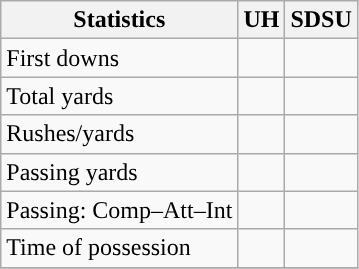<table class="wikitable" style="float: left;">
<tr>
<th>Statistics</th>
<th>UH</th>
<th>SDSU</th>
</tr>
<tr>
<td>First downs</td>
<td></td>
<td></td>
</tr>
<tr>
<td>Total yards</td>
<td></td>
<td></td>
</tr>
<tr>
<td>Rushes/yards</td>
<td></td>
<td></td>
</tr>
<tr>
<td>Passing yards</td>
<td></td>
<td></td>
</tr>
<tr>
<td>Passing: Comp–Att–Int</td>
<td></td>
<td></td>
</tr>
<tr>
<td>Time of possession</td>
<td></td>
<td></td>
</tr>
<tr>
</tr>
</table>
